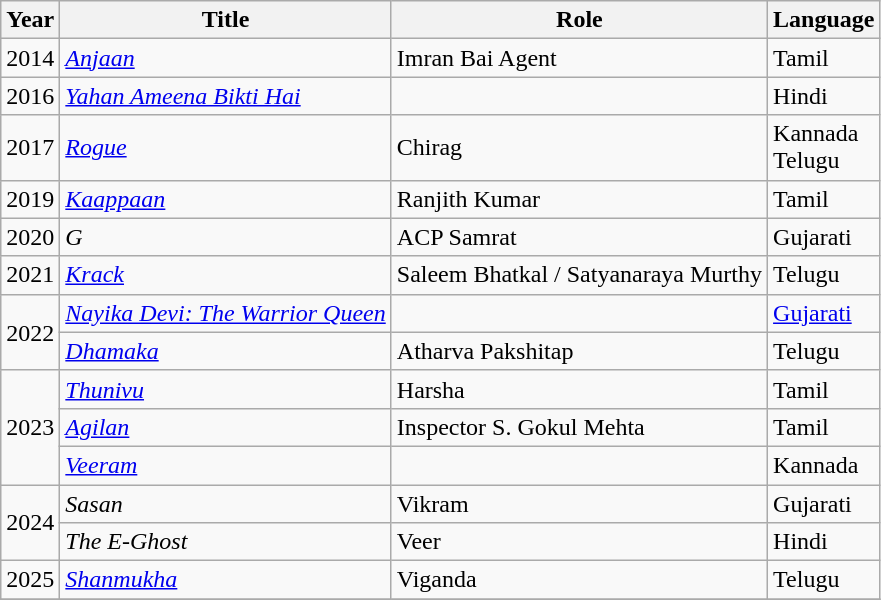<table class="wikitable sortable">
<tr>
<th>Year</th>
<th>Title</th>
<th>Role</th>
<th>Language</th>
</tr>
<tr>
<td>2014</td>
<td><em><a href='#'>Anjaan</a></em></td>
<td>Imran Bai Agent</td>
<td>Tamil</td>
</tr>
<tr>
<td>2016</td>
<td><em><a href='#'>Yahan Ameena Bikti Hai</a></em></td>
<td></td>
<td>Hindi</td>
</tr>
<tr>
<td>2017</td>
<td><em><a href='#'>Rogue</a></em></td>
<td>Chirag</td>
<td>Kannada<br>Telugu</td>
</tr>
<tr>
<td>2019</td>
<td><em><a href='#'>Kaappaan</a></em></td>
<td>Ranjith Kumar</td>
<td>Tamil</td>
</tr>
<tr>
<td>2020</td>
<td><em>G</em></td>
<td>ACP Samrat</td>
<td>Gujarati</td>
</tr>
<tr>
<td>2021</td>
<td><em><a href='#'>Krack</a></em></td>
<td>Saleem Bhatkal / Satyanaraya Murthy</td>
<td>Telugu</td>
</tr>
<tr>
<td rowspan="2">2022</td>
<td><em><a href='#'>Nayika Devi: The Warrior Queen</a></em></td>
<td></td>
<td><a href='#'>Gujarati</a></td>
</tr>
<tr>
<td><em><a href='#'>Dhamaka</a></em></td>
<td>Atharva Pakshitap</td>
<td>Telugu</td>
</tr>
<tr>
<td rowspan="3">2023</td>
<td><em><a href='#'>Thunivu</a></em></td>
<td>Harsha</td>
<td>Tamil</td>
</tr>
<tr>
<td><em><a href='#'>Agilan</a></em></td>
<td>Inspector S. Gokul Mehta</td>
<td>Tamil</td>
</tr>
<tr>
<td><em><a href='#'>Veeram</a></em></td>
<td></td>
<td>Kannada</td>
</tr>
<tr>
<td rowspan="2">2024</td>
<td><em>Sasan</em> </td>
<td>Vikram</td>
<td>Gujarati</td>
</tr>
<tr>
<td><em>The E-Ghost</em> </td>
<td>Veer</td>
<td>Hindi</td>
</tr>
<tr>
<td>2025</td>
<td><em><a href='#'>Shanmukha</a></em></td>
<td>Viganda</td>
<td>Telugu</td>
</tr>
<tr>
</tr>
</table>
